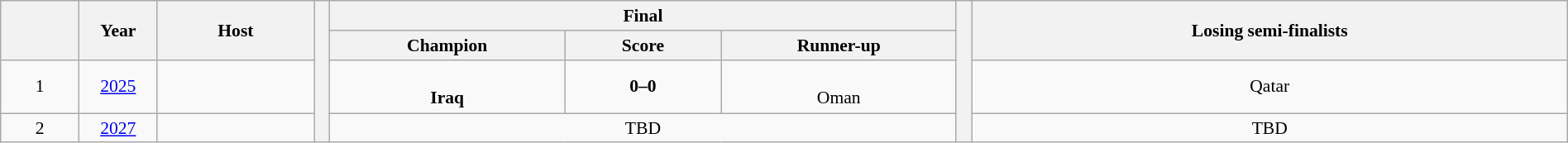<table class="wikitable" style="font-size:90%; text-align:center; width:100%;">
<tr>
<th rowspan="2" style="width:5%;"></th>
<th rowspan="2" style="width:5%;">Year</th>
<th rowspan="2" style="width:10%;">Host</th>
<th rowspan="29" style="width:1%;"></th>
<th colspan="3">Final</th>
<th rowspan="29" style="width:1%;"></th>
<th colspan="3" rowspan="2">Losing semi-finalists</th>
</tr>
<tr>
<th style="width:15%; "> Champion</th>
<th style="width:10%; ">Score</th>
<th style="width:15%; "> Runner-up</th>
</tr>
<tr style=" height:3em;">
<td>1</td>
<td><a href='#'>2025</a></td>
<td style="text-align:left"></td>
<td><strong><br>Iraq</strong></td>
<td><strong>0–0</strong><br></td>
<td><br>Oman</td>
<td>  Qatar</td>
</tr>
<tr>
<td>2</td>
<td><a href='#'>2027</a></td>
<td style="text-align:left"></td>
<td colspan = "3">TBD</td>
<td colspan = "3">TBD</td>
</tr>
</table>
